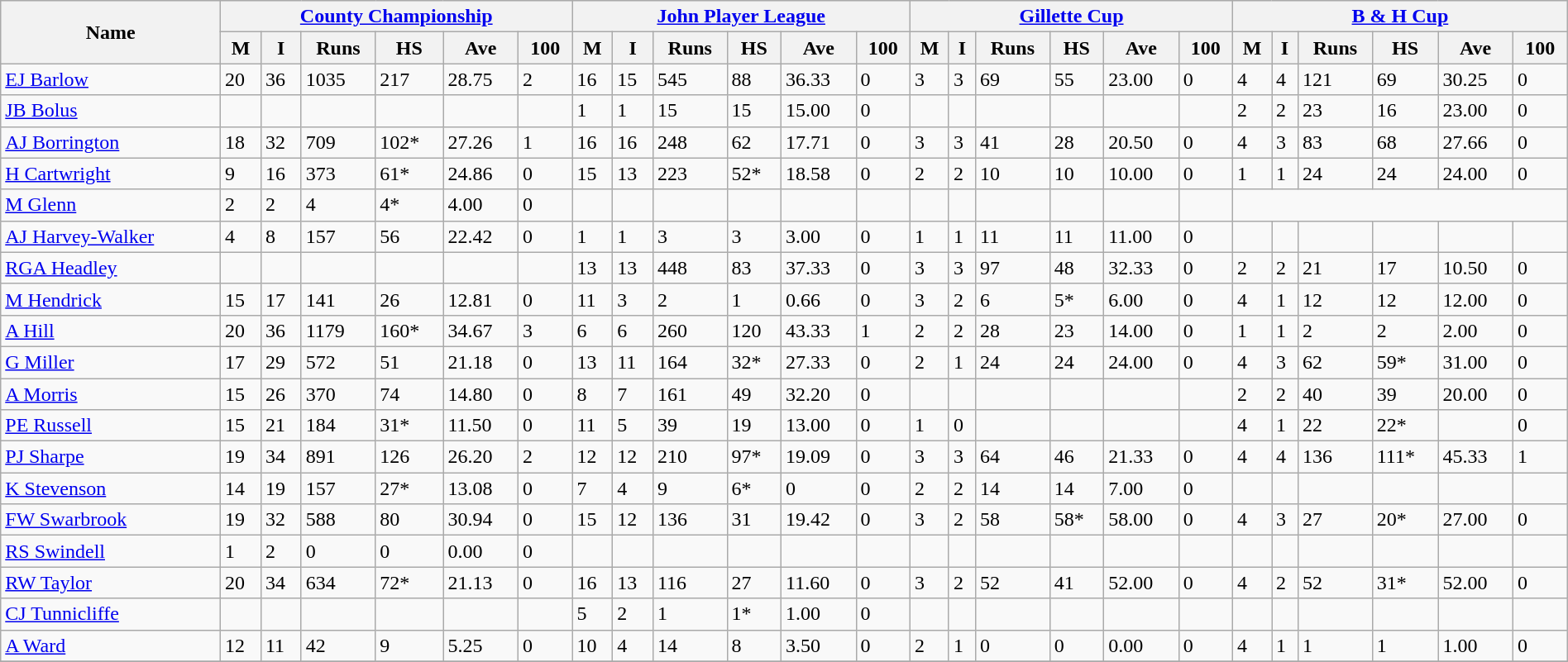<table class="wikitable " width="100%">
<tr bgcolor="#efefef">
<th rowspan=2>Name</th>
<th colspan=6><a href='#'>County Championship</a></th>
<th colspan=6><a href='#'>John Player League</a></th>
<th colspan=6><a href='#'>Gillette Cup</a></th>
<th colspan=6><a href='#'>B & H Cup</a></th>
</tr>
<tr>
<th>M</th>
<th>I</th>
<th>Runs</th>
<th>HS</th>
<th>Ave</th>
<th>100</th>
<th>M</th>
<th>I</th>
<th>Runs</th>
<th>HS</th>
<th>Ave</th>
<th>100</th>
<th>M</th>
<th>I</th>
<th>Runs</th>
<th>HS</th>
<th>Ave</th>
<th>100</th>
<th>M</th>
<th>I</th>
<th>Runs</th>
<th>HS</th>
<th>Ave</th>
<th>100</th>
</tr>
<tr>
<td><a href='#'>EJ Barlow</a></td>
<td>20</td>
<td>36</td>
<td>1035</td>
<td>217</td>
<td>28.75</td>
<td>2</td>
<td>16</td>
<td>15</td>
<td>545</td>
<td>88</td>
<td>36.33</td>
<td>0</td>
<td>3</td>
<td>3</td>
<td>69</td>
<td>55</td>
<td>23.00</td>
<td>0</td>
<td>4</td>
<td>4</td>
<td>121</td>
<td>69</td>
<td>30.25</td>
<td>0</td>
</tr>
<tr>
<td><a href='#'>JB Bolus</a></td>
<td></td>
<td></td>
<td></td>
<td></td>
<td></td>
<td></td>
<td>1</td>
<td>1</td>
<td>15</td>
<td>15</td>
<td>15.00</td>
<td>0</td>
<td></td>
<td></td>
<td></td>
<td></td>
<td></td>
<td></td>
<td>2</td>
<td>2</td>
<td>23</td>
<td>16</td>
<td>23.00</td>
<td>0</td>
</tr>
<tr>
<td><a href='#'>AJ Borrington</a></td>
<td>18</td>
<td>32</td>
<td>709</td>
<td>102*</td>
<td>27.26</td>
<td>1</td>
<td>16</td>
<td>16</td>
<td>248</td>
<td>62</td>
<td>17.71</td>
<td>0</td>
<td>3</td>
<td>3</td>
<td>41</td>
<td>28</td>
<td>20.50</td>
<td>0</td>
<td>4</td>
<td>3</td>
<td>83</td>
<td>68</td>
<td>27.66</td>
<td>0</td>
</tr>
<tr>
<td><a href='#'>H Cartwright</a></td>
<td>9</td>
<td>16</td>
<td>373</td>
<td>61*</td>
<td>24.86</td>
<td>0</td>
<td>15</td>
<td>13</td>
<td>223</td>
<td>52*</td>
<td>18.58</td>
<td>0</td>
<td>2</td>
<td>2</td>
<td>10</td>
<td>10</td>
<td>10.00</td>
<td>0</td>
<td>1</td>
<td>1</td>
<td>24</td>
<td>24</td>
<td>24.00</td>
<td>0</td>
</tr>
<tr>
<td><a href='#'>M Glenn</a></td>
<td>2</td>
<td>2</td>
<td>4</td>
<td>4*</td>
<td>4.00</td>
<td>0</td>
<td></td>
<td></td>
<td></td>
<td></td>
<td></td>
<td></td>
<td></td>
<td></td>
<td></td>
<td></td>
<td></td>
<td></td>
</tr>
<tr>
<td><a href='#'>AJ Harvey-Walker</a></td>
<td>4</td>
<td>8</td>
<td>157</td>
<td>56</td>
<td>22.42</td>
<td>0</td>
<td>1</td>
<td>1</td>
<td>3</td>
<td>3</td>
<td>3.00</td>
<td>0</td>
<td>1</td>
<td>1</td>
<td>11</td>
<td>11</td>
<td>11.00</td>
<td>0</td>
<td></td>
<td></td>
<td></td>
<td></td>
<td></td>
<td></td>
</tr>
<tr>
<td><a href='#'>RGA Headley</a></td>
<td></td>
<td></td>
<td></td>
<td></td>
<td></td>
<td></td>
<td>13</td>
<td>13</td>
<td>448</td>
<td>83</td>
<td>37.33</td>
<td>0</td>
<td>3</td>
<td>3</td>
<td>97</td>
<td>48</td>
<td>32.33</td>
<td>0</td>
<td>2</td>
<td>2</td>
<td>21</td>
<td>17</td>
<td>10.50</td>
<td>0</td>
</tr>
<tr>
<td><a href='#'>M Hendrick</a></td>
<td>15</td>
<td>17</td>
<td>141</td>
<td>26</td>
<td>12.81</td>
<td>0</td>
<td>11</td>
<td>3</td>
<td>2</td>
<td>1</td>
<td>0.66</td>
<td>0</td>
<td>3</td>
<td>2</td>
<td>6</td>
<td>5*</td>
<td>6.00</td>
<td>0</td>
<td>4</td>
<td>1</td>
<td>12</td>
<td>12</td>
<td>12.00</td>
<td>0</td>
</tr>
<tr>
<td><a href='#'>A Hill</a></td>
<td>20</td>
<td>36</td>
<td>1179</td>
<td>160*</td>
<td>34.67</td>
<td>3</td>
<td>6</td>
<td>6</td>
<td>260</td>
<td>120</td>
<td>43.33</td>
<td>1</td>
<td>2</td>
<td>2</td>
<td>28</td>
<td>23</td>
<td>14.00</td>
<td>0</td>
<td>1</td>
<td>1</td>
<td>2</td>
<td>2</td>
<td>2.00</td>
<td>0</td>
</tr>
<tr>
<td><a href='#'>G Miller</a></td>
<td>17</td>
<td>29</td>
<td>572</td>
<td>51</td>
<td>21.18</td>
<td>0</td>
<td>13</td>
<td>11</td>
<td>164</td>
<td>32*</td>
<td>27.33</td>
<td>0</td>
<td>2</td>
<td>1</td>
<td>24</td>
<td>24</td>
<td>24.00</td>
<td>0</td>
<td>4</td>
<td>3</td>
<td>62</td>
<td>59*</td>
<td>31.00</td>
<td>0</td>
</tr>
<tr>
<td><a href='#'>A Morris</a></td>
<td>15</td>
<td>26</td>
<td>370</td>
<td>74</td>
<td>14.80</td>
<td>0</td>
<td>8</td>
<td>7</td>
<td>161</td>
<td>49</td>
<td>32.20</td>
<td>0</td>
<td></td>
<td></td>
<td></td>
<td></td>
<td></td>
<td></td>
<td>2</td>
<td>2</td>
<td>40</td>
<td>39</td>
<td>20.00</td>
<td>0</td>
</tr>
<tr>
<td><a href='#'>PE Russell</a></td>
<td>15</td>
<td>21</td>
<td>184</td>
<td>31*</td>
<td>11.50</td>
<td>0</td>
<td>11</td>
<td>5</td>
<td>39</td>
<td>19</td>
<td>13.00</td>
<td>0</td>
<td>1</td>
<td>0</td>
<td></td>
<td></td>
<td></td>
<td></td>
<td>4</td>
<td>1</td>
<td>22</td>
<td>22*</td>
<td></td>
<td>0</td>
</tr>
<tr>
<td><a href='#'>PJ Sharpe</a></td>
<td>19</td>
<td>34</td>
<td>891</td>
<td>126</td>
<td>26.20</td>
<td>2</td>
<td>12</td>
<td>12</td>
<td>210</td>
<td>97*</td>
<td>19.09</td>
<td>0</td>
<td>3</td>
<td>3</td>
<td>64</td>
<td>46</td>
<td>21.33</td>
<td>0</td>
<td>4</td>
<td>4</td>
<td>136</td>
<td>111*</td>
<td>45.33</td>
<td>1</td>
</tr>
<tr>
<td><a href='#'>K Stevenson</a></td>
<td>14</td>
<td>19</td>
<td>157</td>
<td>27*</td>
<td>13.08</td>
<td>0</td>
<td>7</td>
<td>4</td>
<td>9</td>
<td>6*</td>
<td>0</td>
<td>0</td>
<td>2</td>
<td>2</td>
<td>14</td>
<td>14</td>
<td>7.00</td>
<td>0</td>
<td></td>
<td></td>
<td></td>
<td></td>
<td></td>
<td></td>
</tr>
<tr>
<td><a href='#'>FW Swarbrook</a></td>
<td>19</td>
<td>32</td>
<td>588</td>
<td>80</td>
<td>30.94</td>
<td>0</td>
<td>15</td>
<td>12</td>
<td>136</td>
<td>31</td>
<td>19.42</td>
<td>0</td>
<td>3</td>
<td>2</td>
<td>58</td>
<td>58*</td>
<td>58.00</td>
<td>0</td>
<td>4</td>
<td>3</td>
<td>27</td>
<td>20*</td>
<td>27.00</td>
<td>0</td>
</tr>
<tr>
<td><a href='#'>RS Swindell</a></td>
<td>1</td>
<td>2</td>
<td>0</td>
<td>0</td>
<td>0.00</td>
<td>0</td>
<td></td>
<td></td>
<td></td>
<td></td>
<td></td>
<td></td>
<td></td>
<td></td>
<td></td>
<td></td>
<td></td>
<td></td>
<td></td>
<td></td>
<td></td>
<td></td>
<td></td>
<td></td>
</tr>
<tr>
<td><a href='#'>RW Taylor</a></td>
<td>20</td>
<td>34</td>
<td>634</td>
<td>72*</td>
<td>21.13</td>
<td>0</td>
<td>16</td>
<td>13</td>
<td>116</td>
<td>27</td>
<td>11.60</td>
<td>0</td>
<td>3</td>
<td>2</td>
<td>52</td>
<td>41</td>
<td>52.00</td>
<td>0</td>
<td>4</td>
<td>2</td>
<td>52</td>
<td>31*</td>
<td>52.00</td>
<td>0</td>
</tr>
<tr>
<td><a href='#'>CJ Tunnicliffe</a></td>
<td></td>
<td></td>
<td></td>
<td></td>
<td></td>
<td></td>
<td>5</td>
<td>2</td>
<td>1</td>
<td>1*</td>
<td>1.00</td>
<td>0</td>
<td></td>
<td></td>
<td></td>
<td></td>
<td></td>
<td></td>
<td></td>
<td></td>
<td></td>
<td></td>
<td></td>
<td></td>
</tr>
<tr>
<td><a href='#'>A Ward</a></td>
<td>12</td>
<td>11</td>
<td>42</td>
<td>9</td>
<td>5.25</td>
<td>0</td>
<td>10</td>
<td>4</td>
<td>14</td>
<td>8</td>
<td>3.50</td>
<td>0</td>
<td>2</td>
<td>1</td>
<td>0</td>
<td>0</td>
<td>0.00</td>
<td>0</td>
<td>4</td>
<td>1</td>
<td>1</td>
<td>1</td>
<td>1.00</td>
<td>0</td>
</tr>
<tr>
</tr>
</table>
